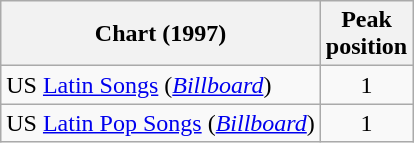<table class="wikitable sortable">
<tr>
<th>Chart (1997)</th>
<th>Peak<br>position</th>
</tr>
<tr>
<td>US <a href='#'>Latin Songs</a> (<em><a href='#'>Billboard</a></em>)</td>
<td align="center">1</td>
</tr>
<tr>
<td>US <a href='#'>Latin Pop Songs</a> (<em><a href='#'>Billboard</a></em>)</td>
<td align="center">1</td>
</tr>
</table>
